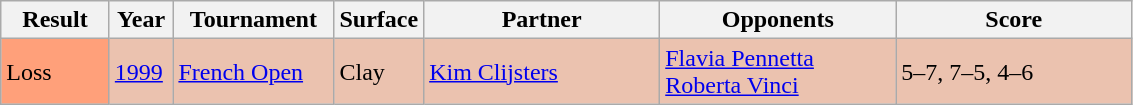<table class="sortable wikitable">
<tr>
<th style="width:65px">Result</th>
<th style="width:35px">Year</th>
<th style="width:100px">Tournament</th>
<th style="width:50px">Surface</th>
<th style="width:150px">Partner</th>
<th style="width:150px">Opponents</th>
<th style="width:150px" class="unsortable">Score</th>
</tr>
<tr style="background:#ebc2af;">
<td style="background:#ffa07a;">Loss</td>
<td><a href='#'>1999</a></td>
<td><a href='#'>French Open</a></td>
<td>Clay</td>
<td> <a href='#'>Kim Clijsters</a></td>
<td> <a href='#'>Flavia Pennetta</a> <br>  <a href='#'>Roberta Vinci</a></td>
<td>5–7, 7–5, 4–6</td>
</tr>
</table>
